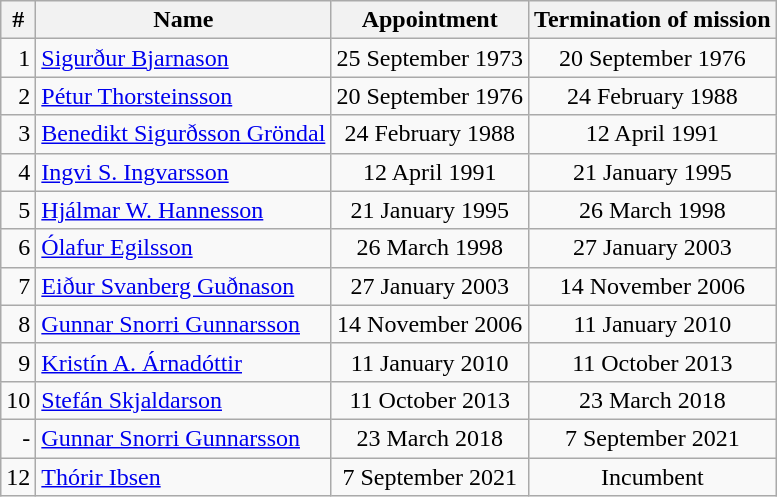<table class="wikitable">
<tr>
<th>#</th>
<th>Name</th>
<th>Appointment</th>
<th>Termination of mission</th>
</tr>
<tr>
<td style="text-align: right;">1</td>
<td><a href='#'>Sigurður Bjarnason</a></td>
<td style="text-align: center;">25 September 1973</td>
<td style="text-align: center;">20 September 1976</td>
</tr>
<tr>
<td style="text-align: right;">2</td>
<td><a href='#'>Pétur Thorsteinsson</a></td>
<td style="text-align: center;">20 September 1976</td>
<td style="text-align: center;">24 February 1988</td>
</tr>
<tr>
<td style="text-align: right;">3</td>
<td><a href='#'>Benedikt Sigurðsson Gröndal</a></td>
<td style="text-align: center;">24 February 1988</td>
<td style="text-align: center;">12 April 1991</td>
</tr>
<tr>
<td style="text-align: right;">4</td>
<td><a href='#'>Ingvi S. Ingvarsson</a></td>
<td style="text-align: center;">12 April 1991</td>
<td style="text-align: center;">21 January 1995</td>
</tr>
<tr>
<td style="text-align: right;">5</td>
<td><a href='#'>Hjálmar W. Hannesson</a></td>
<td style="text-align: center;">21 January 1995</td>
<td style="text-align: center;">26 March 1998</td>
</tr>
<tr>
<td style="text-align: right;">6</td>
<td><a href='#'>Ólafur Egilsson</a></td>
<td style="text-align: center;">26 March 1998</td>
<td style="text-align: center;">27 January 2003</td>
</tr>
<tr>
<td style="text-align: right;">7</td>
<td><a href='#'>Eiður Svanberg Guðnason</a></td>
<td style="text-align: center;">27 January 2003</td>
<td style="text-align: center;">14 November 2006</td>
</tr>
<tr>
<td style="text-align: right;">8</td>
<td><a href='#'>Gunnar Snorri Gunnarsson</a></td>
<td style="text-align: center;">14 November 2006</td>
<td style="text-align: center;">11 January 2010</td>
</tr>
<tr>
<td style="text-align: right;">9</td>
<td><a href='#'>Kristín A. Árnadóttir</a></td>
<td style="text-align: center;">11 January 2010</td>
<td style="text-align: center;">11 October 2013</td>
</tr>
<tr>
<td style="text-align: right;">10</td>
<td><a href='#'>Stefán Skjaldarson</a></td>
<td style="text-align: center;">11 October 2013</td>
<td style="text-align: center;">23 March 2018</td>
</tr>
<tr>
<td style="text-align: right;">-</td>
<td><a href='#'>Gunnar Snorri Gunnarsson</a></td>
<td style="text-align: center;">23 March 2018</td>
<td style="text-align: center;">7 September 2021</td>
</tr>
<tr>
<td style="text-align: right;">12</td>
<td><a href='#'>Thórir Ibsen</a></td>
<td style="text-align: center;">7 September 2021</td>
<td style="text-align: center;">Incumbent</td>
</tr>
</table>
